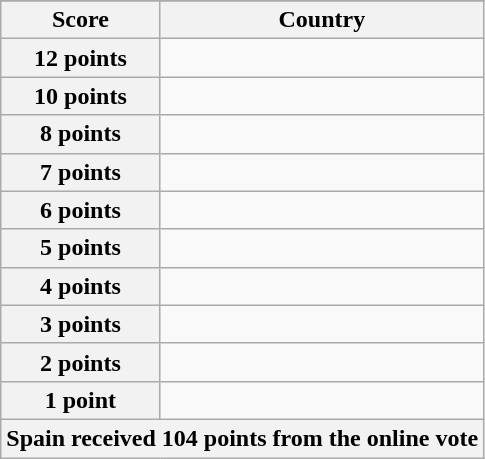<table class="wikitable">
<tr>
</tr>
<tr>
<th scope="col" width="33%">Score</th>
<th scope="col">Country</th>
</tr>
<tr>
<th scope="row">12 points</th>
<td></td>
</tr>
<tr>
<th scope="row">10 points</th>
<td></td>
</tr>
<tr>
<th scope="row">8 points</th>
<td></td>
</tr>
<tr>
<th scope="row">7 points</th>
<td></td>
</tr>
<tr>
<th scope="row">6 points</th>
<td></td>
</tr>
<tr>
<th scope="row">5 points</th>
<td></td>
</tr>
<tr>
<th scope="row">4 points</th>
<td></td>
</tr>
<tr>
<th scope="row">3 points</th>
<td></td>
</tr>
<tr>
<th scope="row">2 points</th>
<td></td>
</tr>
<tr>
<th scope="row">1 point</th>
<td></td>
</tr>
<tr>
<th colspan="2">Spain received 104 points from the online vote</th>
</tr>
</table>
